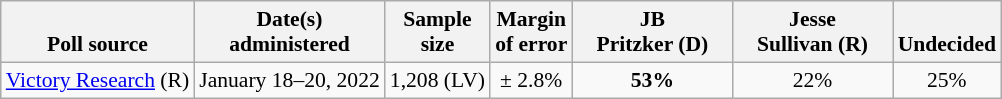<table class="wikitable" style="font-size:90%;text-align:center;">
<tr style="vertical-align:bottom">
<th>Poll source</th>
<th>Date(s)<br>administered</th>
<th>Sample<br>size</th>
<th>Margin<br>of error</th>
<th style="width:100px;">JB<br>Pritzker (D)</th>
<th style="width:100px;">Jesse<br>Sullivan (R)</th>
<th>Undecided</th>
</tr>
<tr>
<td style="text-align:left;"><a href='#'>Victory Research</a> (R)</td>
<td>January 18–20, 2022</td>
<td>1,208 (LV)</td>
<td>± 2.8%</td>
<td><strong>53%</strong></td>
<td>22%</td>
<td>25%</td>
</tr>
</table>
